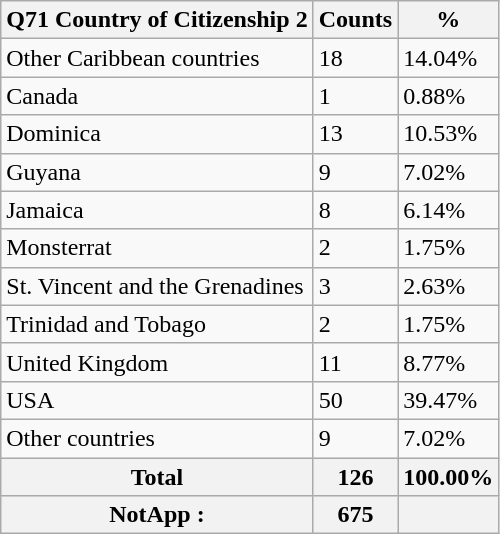<table class="wikitable sortable">
<tr>
<th>Q71 Country of Citizenship 2</th>
<th>Counts</th>
<th>%</th>
</tr>
<tr>
<td>Other Caribbean countries</td>
<td>18</td>
<td>14.04%</td>
</tr>
<tr>
<td>Canada</td>
<td>1</td>
<td>0.88%</td>
</tr>
<tr>
<td>Dominica</td>
<td>13</td>
<td>10.53%</td>
</tr>
<tr>
<td>Guyana</td>
<td>9</td>
<td>7.02%</td>
</tr>
<tr>
<td>Jamaica</td>
<td>8</td>
<td>6.14%</td>
</tr>
<tr>
<td>Monsterrat</td>
<td>2</td>
<td>1.75%</td>
</tr>
<tr>
<td>St. Vincent and the Grenadines</td>
<td>3</td>
<td>2.63%</td>
</tr>
<tr>
<td>Trinidad and Tobago</td>
<td>2</td>
<td>1.75%</td>
</tr>
<tr>
<td>United Kingdom</td>
<td>11</td>
<td>8.77%</td>
</tr>
<tr>
<td>USA</td>
<td>50</td>
<td>39.47%</td>
</tr>
<tr>
<td>Other countries</td>
<td>9</td>
<td>7.02%</td>
</tr>
<tr>
<th>Total</th>
<th>126</th>
<th>100.00%</th>
</tr>
<tr>
<th>NotApp :</th>
<th>675</th>
<th></th>
</tr>
</table>
